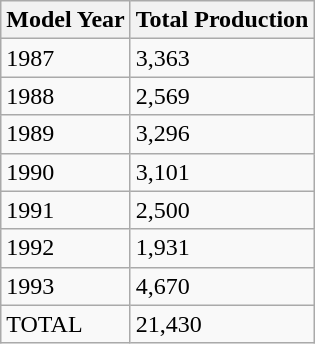<table class="wikitable">
<tr>
<th>Model Year</th>
<th>Total Production</th>
</tr>
<tr>
<td>1987</td>
<td>3,363</td>
</tr>
<tr>
<td>1988</td>
<td>2,569</td>
</tr>
<tr>
<td>1989</td>
<td>3,296</td>
</tr>
<tr>
<td>1990</td>
<td>3,101</td>
</tr>
<tr>
<td>1991</td>
<td>2,500</td>
</tr>
<tr>
<td>1992</td>
<td>1,931</td>
</tr>
<tr>
<td>1993</td>
<td>4,670</td>
</tr>
<tr>
<td>TOTAL</td>
<td>21,430</td>
</tr>
</table>
